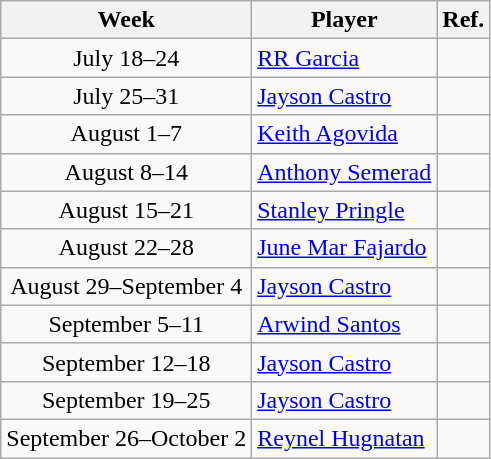<table class="wikitable" border="1">
<tr>
<th>Week</th>
<th>Player</th>
<th>Ref.</th>
</tr>
<tr>
<td align=center>July 18–24</td>
<td><a href='#'>RR Garcia</a> </td>
<td align=center></td>
</tr>
<tr>
<td align=center>July 25–31</td>
<td><a href='#'>Jayson Castro</a> </td>
<td align=center></td>
</tr>
<tr>
<td align=center>August 1–7</td>
<td><a href='#'>Keith Agovida</a> </td>
<td align=center></td>
</tr>
<tr>
<td align=center>August 8–14</td>
<td><a href='#'>Anthony Semerad</a> </td>
<td align=center></td>
</tr>
<tr>
<td align=center>August 15–21</td>
<td><a href='#'>Stanley Pringle</a> </td>
<td align=center></td>
</tr>
<tr>
<td align=center>August 22–28</td>
<td><a href='#'>June Mar Fajardo</a> </td>
<td align=center></td>
</tr>
<tr>
<td align=center>August 29–September 4</td>
<td><a href='#'>Jayson Castro</a> </td>
<td align=center></td>
</tr>
<tr>
<td align=center>September 5–11</td>
<td><a href='#'>Arwind Santos</a> </td>
<td align=center></td>
</tr>
<tr>
<td align=center>September 12–18</td>
<td><a href='#'>Jayson Castro</a> </td>
<td align=center></td>
</tr>
<tr>
<td align=center>September 19–25</td>
<td><a href='#'>Jayson Castro</a> </td>
<td align=center></td>
</tr>
<tr>
<td align=center>September 26–October 2</td>
<td><a href='#'>Reynel Hugnatan</a> </td>
<td align=center></td>
</tr>
</table>
